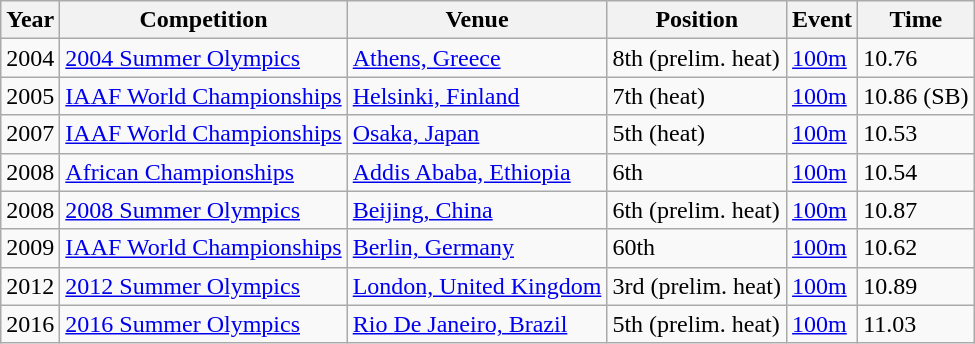<table class="wikitable">
<tr>
<th>Year</th>
<th>Competition</th>
<th>Venue</th>
<th>Position</th>
<th>Event</th>
<th>Time</th>
</tr>
<tr>
<td>2004</td>
<td><a href='#'>2004 Summer Olympics</a></td>
<td><a href='#'>Athens, Greece</a></td>
<td>8th (prelim. heat)</td>
<td><a href='#'>100m</a></td>
<td>10.76</td>
</tr>
<tr>
<td>2005</td>
<td><a href='#'>IAAF World Championships</a></td>
<td><a href='#'>Helsinki, Finland</a></td>
<td>7th (heat)</td>
<td><a href='#'>100m</a></td>
<td>10.86 (SB)</td>
</tr>
<tr>
<td>2007</td>
<td><a href='#'>IAAF World Championships</a></td>
<td><a href='#'>Osaka, Japan</a></td>
<td>5th (heat)</td>
<td><a href='#'>100m</a></td>
<td>10.53</td>
</tr>
<tr>
<td>2008</td>
<td><a href='#'>African Championships</a></td>
<td><a href='#'>Addis Ababa, Ethiopia</a></td>
<td>6th</td>
<td><a href='#'>100m</a></td>
<td>10.54</td>
</tr>
<tr>
<td>2008</td>
<td><a href='#'>2008 Summer Olympics</a></td>
<td><a href='#'>Beijing, China</a></td>
<td>6th (prelim. heat)</td>
<td><a href='#'>100m</a></td>
<td>10.87</td>
</tr>
<tr>
<td>2009</td>
<td><a href='#'>IAAF World Championships</a></td>
<td><a href='#'>Berlin, Germany</a></td>
<td>60th</td>
<td><a href='#'>100m</a></td>
<td>10.62</td>
</tr>
<tr>
<td>2012</td>
<td><a href='#'>2012 Summer Olympics</a></td>
<td><a href='#'>London, United Kingdom</a></td>
<td>3rd (prelim. heat)</td>
<td><a href='#'>100m</a></td>
<td>10.89</td>
</tr>
<tr>
<td>2016</td>
<td><a href='#'>2016 Summer Olympics</a></td>
<td><a href='#'>Rio De Janeiro, Brazil</a></td>
<td>5th (prelim. heat)</td>
<td><a href='#'>100m</a></td>
<td>11.03</td>
</tr>
</table>
